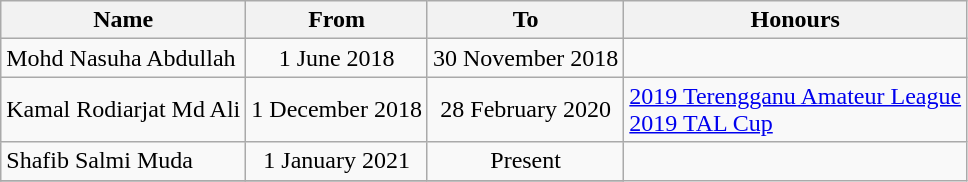<table class="wikitable">
<tr>
<th style="text-align:center;">Name</th>
<th style="text-align:center;">From</th>
<th style="text-align:center;">To</th>
<th style="text-align:center;">Honours</th>
</tr>
<tr>
<td> Mohd Nasuha Abdullah</td>
<td align=center>1 June 2018</td>
<td align=center>30 November 2018</td>
<td></td>
</tr>
<tr>
<td> Kamal Rodiarjat Md Ali</td>
<td align=center>1 December 2018</td>
<td align=center>28 February 2020</td>
<td><a href='#'>2019 Terengganu Amateur League</a><br><a href='#'>2019 TAL Cup</a></td>
</tr>
<tr>
<td> Shafib Salmi Muda</td>
<td align=center>1 January 2021</td>
<td align=center>Present</td>
</tr>
<tr>
</tr>
</table>
